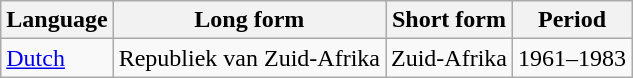<table class = "wikitable">
<tr>
<th>Language</th>
<th>Long form</th>
<th>Short form</th>
<th>Period</th>
</tr>
<tr>
<td><a href='#'>Dutch</a></td>
<td>Republiek van Zuid-Afrika</td>
<td>Zuid-Afrika</td>
<td>1961–1983</td>
</tr>
</table>
